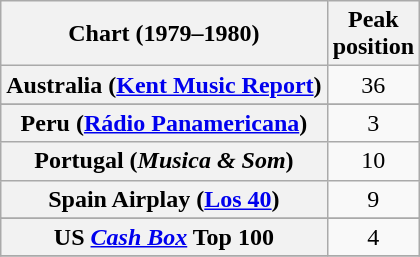<table class="wikitable sortable plainrowheaders" style="text-align:center">
<tr>
<th scope="col">Chart (1979–1980)</th>
<th scope="col">Peak<br>position</th>
</tr>
<tr>
<th scope="row">Australia (<a href='#'>Kent Music Report</a>)</th>
<td>36</td>
</tr>
<tr>
</tr>
<tr>
</tr>
<tr>
</tr>
<tr>
</tr>
<tr>
</tr>
<tr>
</tr>
<tr>
</tr>
<tr>
</tr>
<tr>
<th scope="row">Peru (<a href='#'>Rádio Panamericana</a>)</th>
<td>3</td>
</tr>
<tr>
<th scope="row">Portugal (<em>Musica & Som</em>)</th>
<td>10</td>
</tr>
<tr>
<th scope="row">Spain Airplay (<a href='#'>Los 40</a>)</th>
<td>9</td>
</tr>
<tr>
</tr>
<tr>
</tr>
<tr>
</tr>
<tr>
</tr>
<tr>
</tr>
<tr>
<th scope="row">US <em><a href='#'>Cash Box</a></em> Top 100</th>
<td>4</td>
</tr>
<tr>
</tr>
</table>
